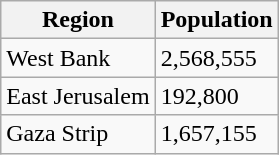<table class="wikitable">
<tr>
<th>Region</th>
<th>Population</th>
</tr>
<tr>
<td>West Bank</td>
<td>2,568,555</td>
</tr>
<tr>
<td>East Jerusalem</td>
<td>192,800</td>
</tr>
<tr>
<td>Gaza Strip</td>
<td>1,657,155</td>
</tr>
</table>
